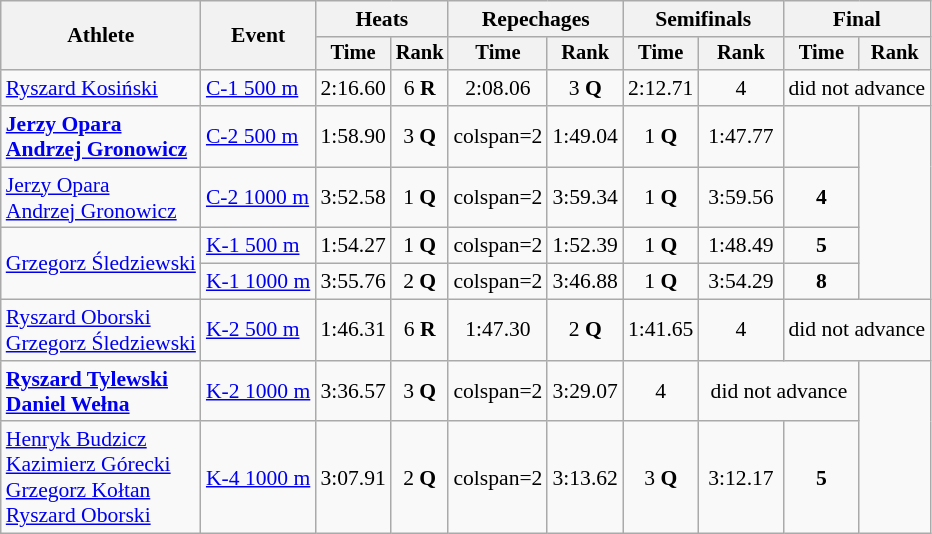<table class="wikitable" style="font-size:90%">
<tr>
<th rowspan=2>Athlete</th>
<th rowspan=2>Event</th>
<th colspan=2>Heats</th>
<th colspan=2>Repechages</th>
<th colspan=2>Semifinals</th>
<th colspan=2>Final</th>
</tr>
<tr style="font-size:95%">
<th>Time</th>
<th>Rank</th>
<th>Time</th>
<th>Rank</th>
<th>Time</th>
<th>Rank</th>
<th>Time</th>
<th>Rank</th>
</tr>
<tr align=center>
<td align=left><a href='#'>Ryszard Kosiński</a></td>
<td align=left><a href='#'>C-1 500 m</a></td>
<td>2:16.60</td>
<td>6 <strong>R</strong></td>
<td>2:08.06</td>
<td>3 <strong>Q</strong></td>
<td>2:12.71</td>
<td>4</td>
<td colspan=2>did not advance</td>
</tr>
<tr align=center>
<td align=left><strong><a href='#'>Jerzy Opara</a><br><a href='#'>Andrzej Gronowicz</a></strong></td>
<td align=left><a href='#'>C-2 500 m</a></td>
<td>1:58.90</td>
<td>3 <strong>Q</strong></td>
<td>colspan=2 </td>
<td>1:49.04</td>
<td>1 <strong>Q</strong></td>
<td>1:47.77</td>
<td></td>
</tr>
<tr align=center>
<td align=left><a href='#'>Jerzy Opara</a><br><a href='#'>Andrzej Gronowicz</a></td>
<td align=left><a href='#'>C-2 1000 m</a></td>
<td>3:52.58</td>
<td>1 <strong>Q</strong></td>
<td>colspan=2 </td>
<td>3:59.34</td>
<td>1 <strong>Q</strong></td>
<td>3:59.56</td>
<td><strong>4</strong></td>
</tr>
<tr align=center>
<td align=left rowspan=2><a href='#'>Grzegorz Śledziewski</a></td>
<td align=left><a href='#'>K-1 500 m</a></td>
<td>1:54.27</td>
<td>1 <strong>Q</strong></td>
<td>colspan=2 </td>
<td>1:52.39</td>
<td>1 <strong>Q</strong></td>
<td>1:48.49</td>
<td><strong>5</strong></td>
</tr>
<tr align=center>
<td align=left><a href='#'>K-1 1000 m</a></td>
<td>3:55.76</td>
<td>2 <strong>Q</strong></td>
<td>colspan=2 </td>
<td>3:46.88</td>
<td>1 <strong>Q</strong></td>
<td>3:54.29</td>
<td><strong>8</strong></td>
</tr>
<tr align=center>
<td align=left><a href='#'>Ryszard Oborski</a><br><a href='#'>Grzegorz Śledziewski</a></td>
<td align=left><a href='#'>K-2 500 m</a></td>
<td>1:46.31</td>
<td>6 <strong>R</strong></td>
<td>1:47.30</td>
<td>2 <strong>Q</strong></td>
<td>1:41.65</td>
<td>4</td>
<td colspan=2>did not advance</td>
</tr>
<tr align=center>
<td align=left><strong><a href='#'>Ryszard Tylewski</a><br><a href='#'>Daniel Wełna</a></strong></td>
<td align=left><a href='#'>K-2 1000 m</a></td>
<td>3:36.57</td>
<td>3 <strong>Q</strong></td>
<td>colspan=2 </td>
<td>3:29.07</td>
<td>4</td>
<td colspan=2>did not advance</td>
</tr>
<tr align=center>
<td align=left><a href='#'>Henryk Budzicz</a><br><a href='#'>Kazimierz Górecki</a><br><a href='#'>Grzegorz Kołtan</a><br><a href='#'>Ryszard Oborski</a></td>
<td align=left><a href='#'>K-4 1000 m</a></td>
<td>3:07.91</td>
<td>2 <strong>Q</strong></td>
<td>colspan=2 </td>
<td>3:13.62</td>
<td>3 <strong>Q</strong></td>
<td>3:12.17</td>
<td><strong>5</strong></td>
</tr>
</table>
